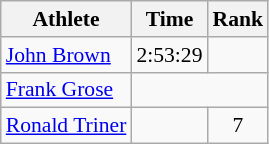<table class=wikitable style="font-size:90%;">
<tr>
<th>Athlete</th>
<th>Time</th>
<th>Rank</th>
</tr>
<tr align=center>
<td align=left><a href='#'>John Brown</a></td>
<td>2:53:29</td>
<td></td>
</tr>
<tr align=center>
<td align=left><a href='#'>Frank Grose</a></td>
<td colspan=2></td>
</tr>
<tr align=center>
<td align=left><a href='#'>Ronald Triner</a></td>
<td></td>
<td>7</td>
</tr>
</table>
